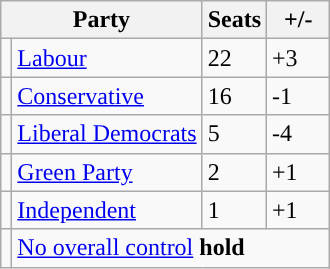<table class="wikitable">
<tr>
<th colspan="2">Party</th>
<th>Seats</th>
<th>  +/-  </th>
</tr>
<tr>
<td style="background-color: "></td>
<td><a href='#'>Labour</a></td>
<td>22</td>
<td>+3</td>
</tr>
<tr>
<td style="background-color: "></td>
<td><a href='#'>Conservative</a></td>
<td>16</td>
<td>-1</td>
</tr>
<tr>
<td style="background-color: "></td>
<td><a href='#'>Liberal Democrats</a></td>
<td>5</td>
<td>-4</td>
</tr>
<tr>
<td style="background-color: "></td>
<td><a href='#'>Green Party</a></td>
<td>2</td>
<td>+1</td>
</tr>
<tr>
<td style="background-color: "></td>
<td><a href='#'>Independent</a></td>
<td>1</td>
<td>+1 </td>
</tr>
<tr>
<td style="background-color: "></td>
<td colspan="3"><a href='#'>No overall control</a> <strong>hold</strong></td>
</tr>
</table>
